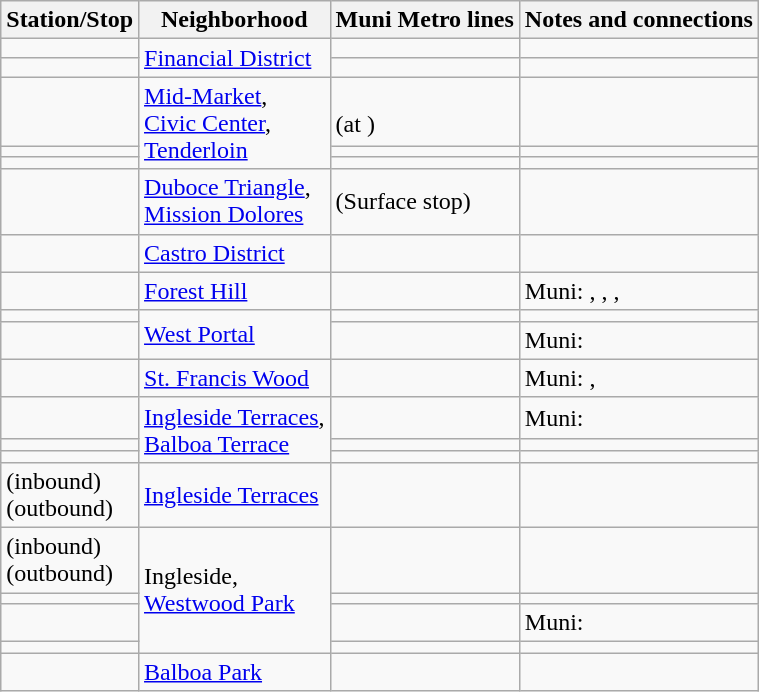<table class="wikitable">
<tr>
<th>Station/Stop</th>
<th>Neighborhood</th>
<th>Muni Metro lines</th>
<th>Notes and connections</th>
</tr>
<tr>
<td> </td>
<td rowspan="2"><a href='#'>Financial District</a></td>
<td>    </td>
<td></td>
</tr>
<tr>
<td> </td>
<td>    </td>
<td></td>
</tr>
<tr>
<td> </td>
<td rowspan="3"><a href='#'>Mid-Market</a>,<br><a href='#'>Civic Center</a>,<br><a href='#'>Tenderloin</a></td>
<td>    <br> (at )</td>
<td></td>
</tr>
<tr>
<td> </td>
<td>    </td>
<td></td>
</tr>
<tr>
<td> </td>
<td>    </td>
<td></td>
</tr>
<tr>
<td> </td>
<td><a href='#'>Duboce Triangle</a>,<br><a href='#'>Mission Dolores</a></td>
<td> (Surface stop)<br>  </td>
<td></td>
</tr>
<tr>
<td> </td>
<td><a href='#'>Castro District</a></td>
<td>  </td>
<td></td>
</tr>
<tr>
<td> </td>
<td><a href='#'>Forest Hill</a></td>
<td>  </td>
<td> Muni: , , , </td>
</tr>
<tr>
<td> </td>
<td rowspan="2"><a href='#'>West Portal</a></td>
<td>  </td>
<td></td>
</tr>
<tr>
<td></td>
<td></td>
<td> Muni: </td>
</tr>
<tr>
<td> </td>
<td><a href='#'>St. Francis Wood</a></td>
<td></td>
<td> Muni: , </td>
</tr>
<tr>
<td> </td>
<td rowspan="3"><a href='#'>Ingleside Terraces</a>,<br><a href='#'>Balboa Terrace</a></td>
<td></td>
<td> Muni: </td>
</tr>
<tr>
<td></td>
<td></td>
<td></td>
</tr>
<tr>
<td></td>
<td></td>
<td></td>
</tr>
<tr>
<td> (inbound)<br> (outbound)</td>
<td><a href='#'>Ingleside Terraces</a></td>
<td></td>
<td></td>
</tr>
<tr>
<td>  (inbound)<br>  (outbound)</td>
<td rowspan="4">Ingleside,<br><a href='#'>Westwood Park</a></td>
<td></td>
<td></td>
</tr>
<tr>
<td></td>
<td></td>
<td></td>
</tr>
<tr>
<td> </td>
<td></td>
<td> Muni: </td>
</tr>
<tr>
<td> </td>
<td></td>
<td></td>
</tr>
<tr>
<td> </td>
<td><a href='#'>Balboa Park</a></td>
<td> </td>
<td></td>
</tr>
</table>
